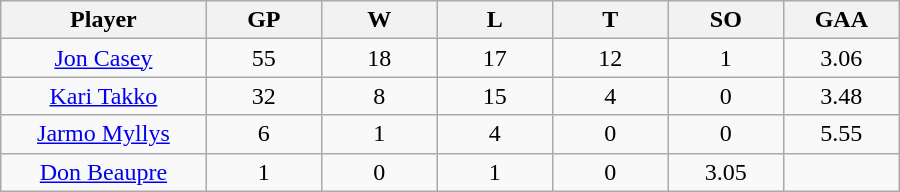<table class="wikitable sortable">
<tr>
<th bgcolor="#DDDDFF" width="16%">Player</th>
<th bgcolor="#DDDDFF" width="9%">GP</th>
<th bgcolor="#DDDDFF" width="9%">W</th>
<th bgcolor="#DDDDFF" width="9%">L</th>
<th bgcolor="#DDDDFF" width="9%">T</th>
<th bgcolor="#DDDDFF" width="9%">SO</th>
<th bgcolor="#DDDDFF" width="9%">GAA</th>
</tr>
<tr align="center">
<td><a href='#'>Jon Casey</a></td>
<td>55</td>
<td>18</td>
<td>17</td>
<td>12</td>
<td>1</td>
<td>3.06</td>
</tr>
<tr align="center">
<td><a href='#'>Kari Takko</a></td>
<td>32</td>
<td>8</td>
<td>15</td>
<td>4</td>
<td>0</td>
<td>3.48</td>
</tr>
<tr align="center">
<td><a href='#'>Jarmo Myllys</a></td>
<td>6</td>
<td>1</td>
<td>4</td>
<td>0</td>
<td>0</td>
<td>5.55</td>
</tr>
<tr align="center">
<td><a href='#'>Don Beaupre</a></td>
<td>1</td>
<td>0</td>
<td>1</td>
<td>0</td>
<td>3.05</td>
</tr>
</table>
